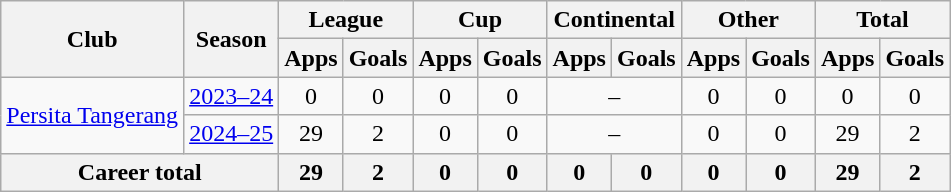<table class="wikitable" style="text-align: center">
<tr>
<th rowspan="2">Club</th>
<th rowspan="2">Season</th>
<th colspan="2">League</th>
<th colspan="2">Cup</th>
<th colspan="2">Continental</th>
<th colspan="2">Other</th>
<th colspan="3">Total</th>
</tr>
<tr>
<th>Apps</th>
<th>Goals</th>
<th>Apps</th>
<th>Goals</th>
<th>Apps</th>
<th>Goals</th>
<th>Apps</th>
<th>Goals</th>
<th>Apps</th>
<th>Goals</th>
</tr>
<tr>
<td rowspan="2"><a href='#'>Persita Tangerang</a></td>
<td><a href='#'>2023–24</a></td>
<td>0</td>
<td>0</td>
<td>0</td>
<td>0</td>
<td colspan="2">–</td>
<td>0</td>
<td>0</td>
<td>0</td>
<td>0</td>
</tr>
<tr>
<td><a href='#'>2024–25</a></td>
<td>29</td>
<td>2</td>
<td>0</td>
<td>0</td>
<td colspan="2">–</td>
<td>0</td>
<td>0</td>
<td>29</td>
<td>2</td>
</tr>
<tr>
<th colspan=2>Career total</th>
<th>29</th>
<th>2</th>
<th>0</th>
<th>0</th>
<th>0</th>
<th>0</th>
<th>0</th>
<th>0</th>
<th>29</th>
<th>2</th>
</tr>
</table>
